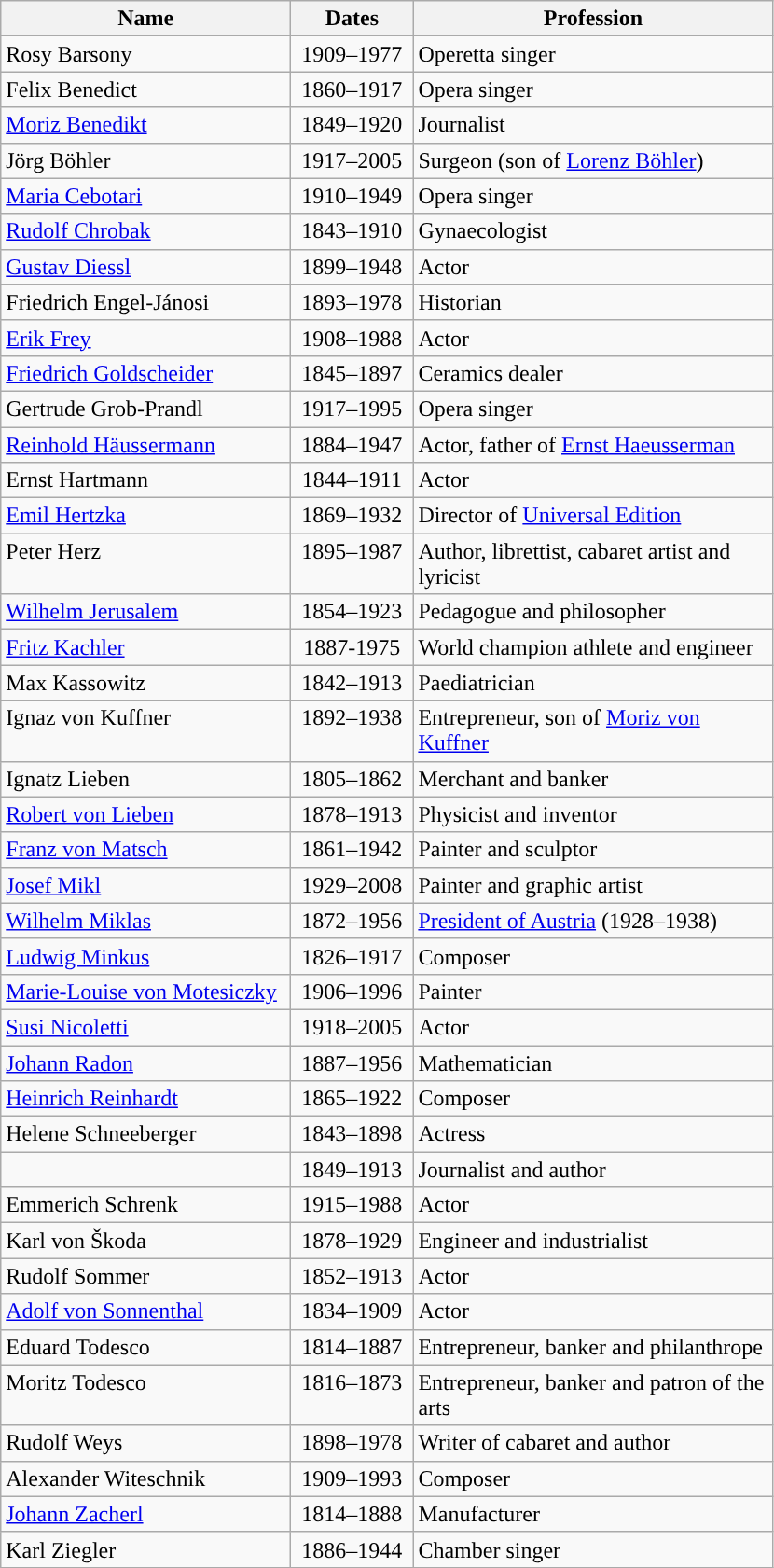<table class="wikitable">
<tr>
<th bgcolor="#CCCCFF" width="200">Name</th>
<th bgcolor="#CCCCFF" width="80">Dates</th>
<th bgcolor="#CCCCFF" width="250">Profession</th>
</tr>
<tr>
<td valign="top">Rosy Barsony</td>
<td align="center" valign="top">1909–1977</td>
<td valign="top">Operetta singer</td>
</tr>
<tr>
<td valign="top">Felix Benedict</td>
<td align="center" valign="top">1860–1917</td>
<td valign="top">Opera singer</td>
</tr>
<tr>
<td valign="top"><a href='#'>Moriz Benedikt</a></td>
<td align="center" valign="top">1849–1920</td>
<td valign="top">Journalist</td>
</tr>
<tr>
<td valign="top">Jörg Böhler</td>
<td align="center" valign="top">1917–2005</td>
<td valign="top">Surgeon (son of <a href='#'>Lorenz Böhler</a>)</td>
</tr>
<tr>
<td valign="top"><a href='#'>Maria Cebotari</a></td>
<td align="center" valign="top">1910–1949</td>
<td valign="top">Opera singer</td>
</tr>
<tr>
<td valign="top"><a href='#'>Rudolf Chrobak</a></td>
<td align="center" valign="top">1843–1910</td>
<td valign="top">Gynaecologist</td>
</tr>
<tr>
<td valign="top"><a href='#'>Gustav Diessl</a></td>
<td align="center" valign="top">1899–1948</td>
<td valign="top">Actor</td>
</tr>
<tr>
<td valign="top">Friedrich Engel-Jánosi</td>
<td align="center" valign="top">1893–1978</td>
<td valign="top">Historian</td>
</tr>
<tr>
<td valign="top"><a href='#'>Erik Frey</a></td>
<td align="center" valign="top">1908–1988</td>
<td valign="top">Actor</td>
</tr>
<tr>
<td valign="top"><a href='#'>Friedrich Goldscheider</a></td>
<td align="center" valign="top">1845–1897</td>
<td valign="top">Ceramics dealer</td>
</tr>
<tr>
<td valign="top">Gertrude Grob-Prandl</td>
<td align="center" valign="top">1917–1995</td>
<td valign="top">Opera singer</td>
</tr>
<tr>
<td valign="top"><a href='#'>Reinhold Häussermann</a></td>
<td align="center" valign="top">1884–1947</td>
<td valign="top">Actor, father of <a href='#'>Ernst Haeusserman</a></td>
</tr>
<tr>
<td valign="top">Ernst Hartmann</td>
<td align="center" valign="top">1844–1911</td>
<td valign="top">Actor</td>
</tr>
<tr>
<td valign="top"><a href='#'>Emil Hertzka</a></td>
<td align="center" valign="top">1869–1932</td>
<td valign="top">Director of <a href='#'>Universal Edition</a></td>
</tr>
<tr>
<td valign="top">Peter Herz</td>
<td align="center" valign="top">1895–1987</td>
<td valign="top">Author, librettist, cabaret artist and lyricist</td>
</tr>
<tr>
<td valign="top"><a href='#'>Wilhelm Jerusalem</a></td>
<td align="center" valign="top">1854–1923</td>
<td valign="top">Pedagogue and philosopher</td>
</tr>
<tr>
<td valign="top"><a href='#'>Fritz Kachler</a></td>
<td align="center" valign="top">1887-1975</td>
<td valign="top'">World champion athlete and engineer</td>
</tr>
<tr>
<td valign="top">Max Kassowitz</td>
<td align="center" valign="top">1842–1913</td>
<td valign="top">Paediatrician</td>
</tr>
<tr>
<td valign="top">Ignaz von Kuffner</td>
<td align="center" valign="top">1892–1938</td>
<td valign="top">Entrepreneur, son of <a href='#'>Moriz von Kuffner</a></td>
</tr>
<tr>
<td valign="top">Ignatz Lieben</td>
<td align="center" valign="top">1805–1862</td>
<td valign="top">Merchant and banker</td>
</tr>
<tr>
<td valign="top"><a href='#'>Robert von Lieben</a></td>
<td align="center" valign="top">1878–1913</td>
<td valign="top">Physicist and inventor</td>
</tr>
<tr>
<td valign="top"><a href='#'>Franz von Matsch</a></td>
<td align="center" valign="top">1861–1942</td>
<td valign="top">Painter and sculptor</td>
</tr>
<tr>
<td valign="top"><a href='#'>Josef Mikl</a></td>
<td align="center" valign="top">1929–2008</td>
<td valign="top">Painter and graphic artist</td>
</tr>
<tr>
<td valign="top"><a href='#'>Wilhelm Miklas</a></td>
<td align="center" valign="top">1872–1956</td>
<td valign="top"><a href='#'>President of Austria</a> (1928–1938)</td>
</tr>
<tr>
<td valign="top"><a href='#'>Ludwig Minkus</a></td>
<td align="center" valign="top">1826–1917</td>
<td valign="top">Composer</td>
</tr>
<tr>
<td valign="top"><a href='#'>Marie-Louise von Motesiczky</a></td>
<td align="center" valign="top">1906–1996</td>
<td valign="top">Painter</td>
</tr>
<tr>
<td valign="top"><a href='#'>Susi Nicoletti</a></td>
<td align="center" valign="top">1918–2005</td>
<td valign="top">Actor</td>
</tr>
<tr>
<td valign="top"><a href='#'>Johann Radon</a></td>
<td align="center" valign="top">1887–1956</td>
<td valign="top">Mathematician</td>
</tr>
<tr>
<td valign="top"><a href='#'>Heinrich Reinhardt</a></td>
<td align="center" valign="top">1865–1922</td>
<td valign="top">Composer</td>
</tr>
<tr>
<td valign="top">Helene Schneeberger</td>
<td align="center" valign="top">1843–1898</td>
<td valign="top">Actress</td>
</tr>
<tr>
<td valign="top"></td>
<td align="center" valign="top">1849–1913</td>
<td valign="top">Journalist and author</td>
</tr>
<tr>
<td valign="top">Emmerich Schrenk</td>
<td align="center" valign="top">1915–1988</td>
<td valign="top">Actor</td>
</tr>
<tr>
<td valign="top">Karl von Škoda</td>
<td align="center" valign="top">1878–1929</td>
<td valign="top">Engineer and industrialist</td>
</tr>
<tr>
<td valign="top">Rudolf Sommer</td>
<td align="center" valign="top">1852–1913</td>
<td valign="top">Actor</td>
</tr>
<tr>
<td valign="top"><a href='#'>Adolf von Sonnenthal</a></td>
<td align="center" valign="top">1834–1909</td>
<td valign="top">Actor</td>
</tr>
<tr>
<td valign="top">Eduard Todesco</td>
<td align="center" valign="top">1814–1887</td>
<td valign="top">Entrepreneur, banker and philanthrope</td>
</tr>
<tr>
<td valign="top">Moritz Todesco</td>
<td align="center" valign="top">1816–1873</td>
<td valign="top">Entrepreneur, banker and patron of the arts</td>
</tr>
<tr>
<td valign="top">Rudolf Weys</td>
<td align="center" valign="top">1898–1978</td>
<td valign="top">Writer of cabaret and author</td>
</tr>
<tr>
<td valign="top">Alexander Witeschnik</td>
<td align="center" valign="top">1909–1993</td>
<td valign="top">Composer</td>
</tr>
<tr>
<td valign="top"><a href='#'>Johann Zacherl</a></td>
<td align="center" valign="top">1814–1888</td>
<td valign="top">Manufacturer</td>
</tr>
<tr>
<td valign="top">Karl Ziegler</td>
<td align="center" valign="top">1886–1944</td>
<td valign="top">Chamber singer</td>
</tr>
</table>
